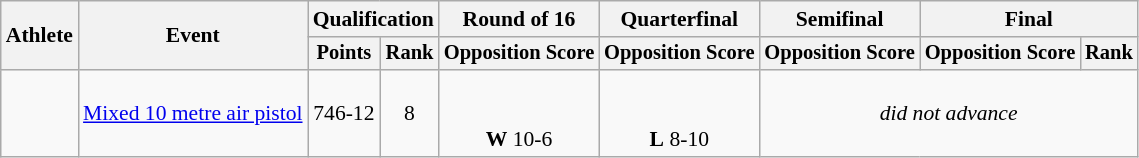<table class="wikitable" style="text-align:center; font-size:90%">
<tr>
<th rowspan="2">Athlete</th>
<th rowspan="2">Event</th>
<th colspan="2">Qualification</th>
<th>Round of 16</th>
<th>Quarterfinal</th>
<th>Semifinal</th>
<th colspan="2">Final</th>
</tr>
<tr style="font-size:95%">
<th>Points</th>
<th>Rank</th>
<th>Opposition Score</th>
<th>Opposition Score</th>
<th>Opposition Score</th>
<th>Opposition Score</th>
<th>Rank</th>
</tr>
<tr>
<td align=left><br></td>
<td align=left rowspan=2><a href='#'>Mixed 10 metre air pistol</a></td>
<td>746-12</td>
<td>8</td>
<td><br><br> <strong>W</strong> 10-6</td>
<td><br><br> <strong>L</strong> 8-10</td>
<td Colspan=3><em>did not advance</em></td>
</tr>
</table>
